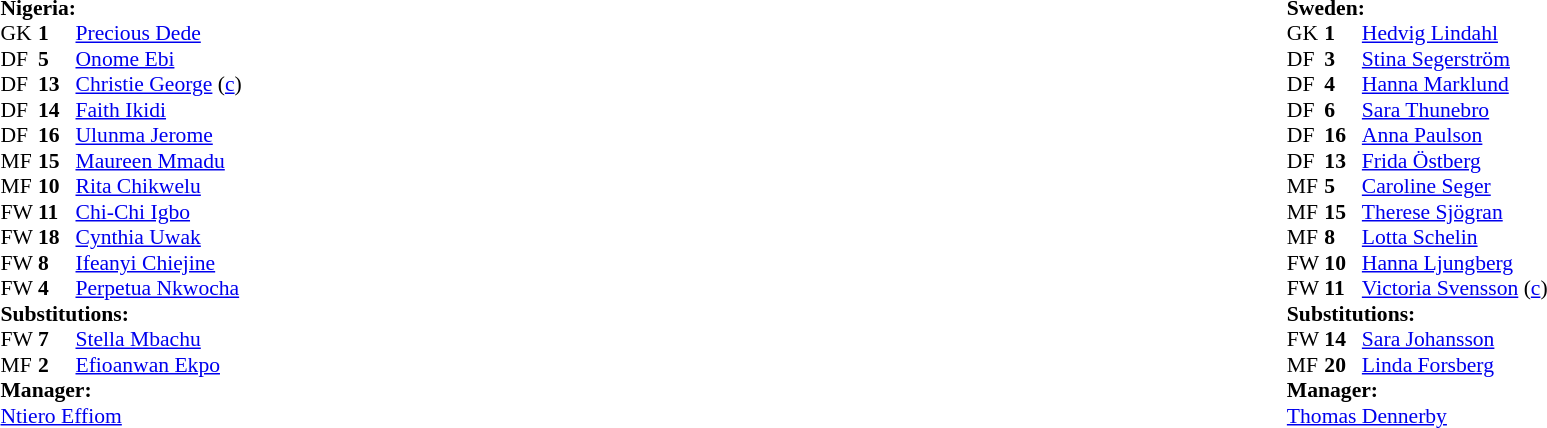<table width="100%">
<tr>
<td valign="top" width="50%"><br><table style="font-size: 90%" cellspacing="0" cellpadding="0">
<tr>
<td colspan=4><br><strong>Nigeria:</strong></td>
</tr>
<tr>
<th width="25"></th>
<th width="25"></th>
</tr>
<tr>
<td>GK</td>
<td><strong>1</strong></td>
<td><a href='#'>Precious Dede</a></td>
</tr>
<tr>
<td>DF</td>
<td><strong>5</strong></td>
<td><a href='#'>Onome Ebi</a></td>
</tr>
<tr>
<td>DF</td>
<td><strong>13</strong></td>
<td><a href='#'>Christie George</a> (<a href='#'>c</a>)</td>
</tr>
<tr>
<td>DF</td>
<td><strong>14</strong></td>
<td><a href='#'>Faith Ikidi</a></td>
</tr>
<tr>
<td>DF</td>
<td><strong>16</strong></td>
<td><a href='#'>Ulunma Jerome</a></td>
</tr>
<tr>
<td>MF</td>
<td><strong>15</strong></td>
<td><a href='#'>Maureen Mmadu</a></td>
<td></td>
<td></td>
</tr>
<tr>
<td>MF</td>
<td><strong>10</strong></td>
<td><a href='#'>Rita Chikwelu</a></td>
</tr>
<tr>
<td>FW</td>
<td><strong>11</strong></td>
<td><a href='#'>Chi-Chi Igbo</a></td>
<td></td>
<td></td>
</tr>
<tr>
<td>FW</td>
<td><strong>18</strong></td>
<td><a href='#'>Cynthia Uwak</a></td>
</tr>
<tr>
<td>FW</td>
<td><strong>8</strong></td>
<td><a href='#'>Ifeanyi Chiejine</a></td>
</tr>
<tr>
<td>FW</td>
<td><strong>4</strong></td>
<td><a href='#'>Perpetua Nkwocha</a></td>
</tr>
<tr>
<td colspan=3><strong>Substitutions:</strong></td>
</tr>
<tr>
<td>FW</td>
<td><strong>7</strong></td>
<td><a href='#'>Stella Mbachu</a></td>
<td></td>
<td></td>
</tr>
<tr>
<td>MF</td>
<td><strong>2</strong></td>
<td><a href='#'>Efioanwan Ekpo</a></td>
<td></td>
<td></td>
</tr>
<tr>
<td colspan=3><strong>Manager:</strong></td>
</tr>
<tr>
<td colspan=4> <a href='#'>Ntiero Effiom</a></td>
</tr>
</table>
</td>
<td valign="top" width="50%"><br><table style="font-size: 90%" cellspacing="0" cellpadding="0" align="center">
<tr>
<td colspan=4><br><strong>Sweden:</strong></td>
</tr>
<tr>
<th width=25></th>
<th width=25></th>
</tr>
<tr>
<td>GK</td>
<td><strong>1</strong></td>
<td><a href='#'>Hedvig Lindahl</a></td>
</tr>
<tr>
<td>DF</td>
<td><strong>3</strong></td>
<td><a href='#'>Stina Segerström</a></td>
</tr>
<tr>
<td>DF</td>
<td><strong>4</strong></td>
<td><a href='#'>Hanna Marklund</a></td>
</tr>
<tr>
<td>DF</td>
<td><strong>6</strong></td>
<td><a href='#'>Sara Thunebro</a></td>
</tr>
<tr>
<td>DF</td>
<td><strong>16</strong></td>
<td><a href='#'>Anna Paulson</a></td>
</tr>
<tr>
<td>DF</td>
<td><strong>13</strong></td>
<td><a href='#'>Frida Östberg</a></td>
</tr>
<tr>
<td>MF</td>
<td><strong>5</strong></td>
<td><a href='#'>Caroline Seger</a></td>
</tr>
<tr>
<td>MF</td>
<td><strong>15</strong></td>
<td><a href='#'>Therese Sjögran</a></td>
<td></td>
</tr>
<tr>
<td>MF</td>
<td><strong>8</strong></td>
<td><a href='#'>Lotta Schelin</a></td>
<td></td>
<td></td>
</tr>
<tr>
<td>FW</td>
<td><strong>10</strong></td>
<td><a href='#'>Hanna Ljungberg</a></td>
<td></td>
<td></td>
</tr>
<tr>
<td>FW</td>
<td><strong>11</strong></td>
<td><a href='#'>Victoria Svensson</a> (<a href='#'>c</a>)</td>
</tr>
<tr>
<td colspan=3><strong>Substitutions:</strong></td>
</tr>
<tr>
<td>FW</td>
<td><strong>14</strong></td>
<td><a href='#'>Sara Johansson</a></td>
<td></td>
<td></td>
</tr>
<tr>
<td>MF</td>
<td><strong>20</strong></td>
<td><a href='#'>Linda Forsberg</a></td>
<td></td>
<td></td>
</tr>
<tr>
<td colspan=3><strong>Manager:</strong></td>
</tr>
<tr>
<td colspan=3> <a href='#'>Thomas Dennerby</a></td>
</tr>
</table>
</td>
</tr>
</table>
